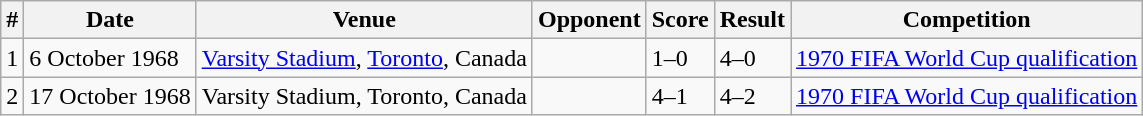<table class="wikitable">
<tr>
<th>#</th>
<th>Date</th>
<th>Venue</th>
<th>Opponent</th>
<th>Score</th>
<th>Result</th>
<th>Competition</th>
</tr>
<tr>
<td>1</td>
<td>6 October 1968</td>
<td><a href='#'>Varsity Stadium</a>, <a href='#'>Toronto</a>, Canada</td>
<td></td>
<td>1–0</td>
<td>4–0</td>
<td><a href='#'>1970 FIFA World Cup qualification</a></td>
</tr>
<tr>
<td>2</td>
<td>17 October 1968</td>
<td>Varsity Stadium, Toronto, Canada</td>
<td></td>
<td>4–1</td>
<td>4–2</td>
<td><a href='#'>1970 FIFA World Cup qualification</a></td>
</tr>
</table>
